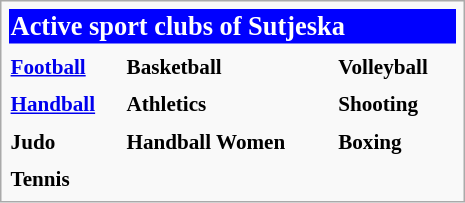<table class="infobox" style="font-size: 88%; width: 22em; text-align: left">
<tr>
<th colspan="3" style="font-size:125%; background:blue; color:white;">Active sport clubs of Sutjeska</th>
</tr>
<tr>
<th></th>
<th></th>
<th></th>
</tr>
<tr>
<th><a href='#'>Football</a></th>
<th><strong>Basketball</strong></th>
<th OK Sutjeska Nikšić>Volleyball</th>
</tr>
<tr>
<th></th>
<th></th>
<th></th>
</tr>
<tr>
<th><a href='#'>Handball</a></th>
<th AK Nikšić>Athletics</th>
<th SK Sutjeska>Shooting</th>
</tr>
<tr>
<th></th>
<th></th>
<th></th>
</tr>
<tr>
<th JK Sutjeska>Judo</th>
<th ŽRK Sutjeska>Handball Women</th>
<th BK Sutjeska>Boxing</th>
</tr>
<tr>
<th></th>
</tr>
<tr>
<th TK Sutjeska>Tennis</th>
<th></th>
</tr>
</table>
